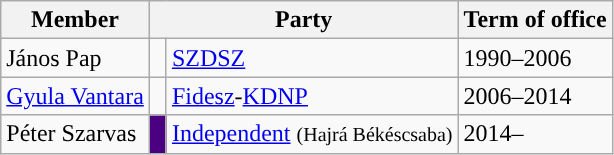<table class=wikitable>
<tr>
<th>Member</th>
<th colspan=2>Party</th>
<th>Term of office</th>
</tr>
<tr>
<td>János Pap</td>
<td style="background-color:"></td>
<td><a href='#'>SZDSZ</a></td>
<td>1990–2006</td>
</tr>
<tr>
<td><a href='#'>Gyula Vantara</a></td>
<td style="background-color:"></td>
<td><a href='#'>Fidesz</a>-<a href='#'>KDNP</a></td>
<td>2006–2014</td>
</tr>
<tr>
<td>Péter Szarvas</td>
<td style="background-color:#4B0082"> </td>
<td><a href='#'>Independent</a> <small>(Hajrá Békéscsaba)</small></td>
<td>2014–</td>
</tr>
</table>
